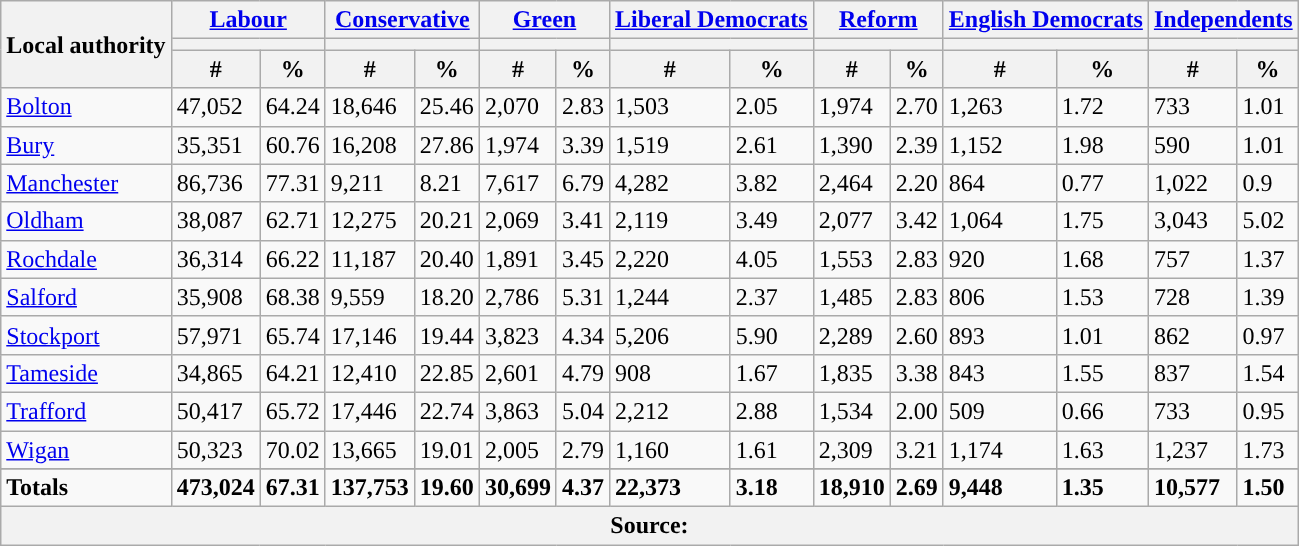<table class="wikitable sortable">
<tr>
<th rowspan=3>Local authority</th>
<th colspan=2><a href='#'>Labour</a></th>
<th colspan=2><a href='#'>Conservative</a></th>
<th colspan=2><a href='#'>Green</a></th>
<th colspan=2><a href='#'>Liberal Democrats</a></th>
<th colspan=2><a href='#'>Reform</a></th>
<th colspan=2><a href='#'>English Democrats</a></th>
<th colspan=2><a href='#'>Independents</a></th>
</tr>
<tr>
<th colspan=2, style="background:"></th>
<th colspan=2, style="background:"></th>
<th colspan=2, style="background:"></th>
<th colspan=2, style="background:"></th>
<th colspan=2, style="background:"></th>
<th colspan=2, style="background:"></th>
<th colspan=2, style="background:"></th>
</tr>
<tr>
<th>#</th>
<th>%</th>
<th>#</th>
<th>%</th>
<th>#</th>
<th>%</th>
<th>#</th>
<th>%</th>
<th>#</th>
<th>%</th>
<th>#</th>
<th>%</th>
<th>#</th>
<th>%</th>
</tr>
<tr>
<td><a href='#'>Bolton</a></td>
<td style:"background;>47,052</td>
<td style:"background;>64.24</td>
<td style:"background;>18,646</td>
<td style:"background;>25.46</td>
<td style:"background;>2,070</td>
<td style:"background;>2.83</td>
<td style:"background;>1,503</td>
<td style:"background;>2.05</td>
<td style:"background;>1,974</td>
<td style:"background;>2.70</td>
<td style:"background;>1,263</td>
<td style:"background;>1.72</td>
<td>733</td>
<td>1.01</td>
</tr>
<tr>
<td><a href='#'>Bury</a></td>
<td style:"background;>35,351</td>
<td style:"background;>60.76</td>
<td style:"background;>16,208</td>
<td style:"background;>27.86</td>
<td style:"background;>1,974</td>
<td style:"background;>3.39</td>
<td style:"background;>1,519</td>
<td style:"background;>2.61</td>
<td style:"background;>1,390</td>
<td style:"background;>2.39</td>
<td style:"background;>1,152</td>
<td style:"background;>1.98</td>
<td>590</td>
<td>1.01</td>
</tr>
<tr>
<td><a href='#'>Manchester</a></td>
<td style:"background;>86,736</td>
<td style:"background;>77.31</td>
<td style:"background;>9,211</td>
<td style:"background;>8.21</td>
<td style:"background;>7,617</td>
<td style:"background;>6.79</td>
<td style:"background;>4,282</td>
<td style:"background;>3.82</td>
<td style:"background;>2,464</td>
<td style:"background;>2.20</td>
<td style:"background;>864</td>
<td style:"background;>0.77</td>
<td>1,022</td>
<td>0.9</td>
</tr>
<tr>
<td><a href='#'>Oldham</a></td>
<td style:"background;>38,087</td>
<td style:"background;>62.71</td>
<td style:"background;>12,275</td>
<td style:"background;>20.21</td>
<td style:"background;>2,069</td>
<td style:"background;>3.41</td>
<td style:"background;>2,119</td>
<td style:"background;>3.49</td>
<td style:"background;>2,077</td>
<td style:"background;>3.42</td>
<td style:"background;>1,064</td>
<td style:"background;>1.75</td>
<td>3,043</td>
<td>5.02</td>
</tr>
<tr>
<td><a href='#'>Rochdale</a></td>
<td style:"background;>36,314</td>
<td style:"background;>66.22</td>
<td style:"background;>11,187</td>
<td style:"background;>20.40</td>
<td style:"background;>1,891</td>
<td style:"background;>3.45</td>
<td style:"background;>2,220</td>
<td style:"background;>4.05</td>
<td style:"background;>1,553</td>
<td style:"background;>2.83</td>
<td style:"background;>920</td>
<td style:"background;>1.68</td>
<td>757</td>
<td>1.37</td>
</tr>
<tr>
<td><a href='#'>Salford</a></td>
<td style:"background;>35,908</td>
<td style:"background;>68.38</td>
<td style:"background;>9,559</td>
<td style:"background;>18.20</td>
<td style:"background;>2,786</td>
<td style:"background;>5.31</td>
<td style:"background;>1,244</td>
<td style:"background;>2.37</td>
<td style:"background;>1,485</td>
<td style:"background;>2.83</td>
<td style:"background;>806</td>
<td style:"background;>1.53</td>
<td>728</td>
<td>1.39</td>
</tr>
<tr>
<td><a href='#'>Stockport</a></td>
<td style:"background;>57,971</td>
<td style:"background;>65.74</td>
<td style:"background;>17,146</td>
<td style:"background;>19.44</td>
<td style:"background;>3,823</td>
<td style:"background;>4.34</td>
<td style:"background;>5,206</td>
<td style:"background;>5.90</td>
<td style:"background;>2,289</td>
<td style:"background;>2.60</td>
<td style:"background;>893</td>
<td style:"background;>1.01</td>
<td>862</td>
<td>0.97</td>
</tr>
<tr>
<td><a href='#'>Tameside</a></td>
<td style:"background;>34,865</td>
<td style:"background;>64.21</td>
<td style:"background;>12,410</td>
<td style:"background;>22.85</td>
<td style:"background;>2,601</td>
<td style:"background;>4.79</td>
<td style:"background;>908</td>
<td style:"background;>1.67</td>
<td style:"background;>1,835</td>
<td style:"background;>3.38</td>
<td style:"background;>843</td>
<td style:"background;>1.55</td>
<td>837</td>
<td>1.54</td>
</tr>
<tr>
<td><a href='#'>Trafford</a></td>
<td style:"background;>50,417</td>
<td style:"background;>65.72</td>
<td style:"background;>17,446</td>
<td style:"background;>22.74</td>
<td style:"background;>3,863</td>
<td style:"background;>5.04</td>
<td style:"background;>2,212</td>
<td style:"background;>2.88</td>
<td style:"background;>1,534</td>
<td style:"background;>2.00</td>
<td style:"background;>509</td>
<td style:"background;>0.66</td>
<td>733</td>
<td>0.95</td>
</tr>
<tr>
<td><a href='#'>Wigan</a></td>
<td style:"background;>50,323</td>
<td style:"background;>70.02</td>
<td style:"background;>13,665</td>
<td style:"background;>19.01</td>
<td style:"background;>2,005</td>
<td style:"background;>2.79</td>
<td style:"background;>1,160</td>
<td style:"background;>1.61</td>
<td style:"background;>2,309</td>
<td style:"background;>3.21</td>
<td style:"background;>1,174</td>
<td style:"background;>1.63</td>
<td>1,237</td>
<td>1.73</td>
</tr>
<tr style="background:lightgrey;">
</tr>
<tr class="sortbottom">
<td><strong>Totals</strong></td>
<td style:"background;><strong>473,024</strong></td>
<td style:"background;><strong>67.31</strong></td>
<td style:"background;><strong>137,753</strong></td>
<td style:"background;><strong>19.60</strong></td>
<td style:"background;><strong>30,699</strong></td>
<td style:"background;><strong>4.37</strong></td>
<td style:"background;><strong>22,373</strong></td>
<td style:"background;><strong>3.18</strong></td>
<td style:"background;><strong>18,910</strong></td>
<td style:"background;><strong>2.69</strong></td>
<td style:"background;><strong>9,448</strong></td>
<td style:"background;><strong>1.35</strong></td>
<td><strong>10,577</strong></td>
<td><strong>1.50</strong></td>
</tr>
<tr>
<th colspan="15">Source: </th>
</tr>
</table>
